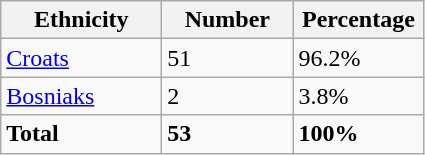<table class="wikitable">
<tr>
<th width="100px">Ethnicity</th>
<th width="80px">Number</th>
<th width="80px">Percentage</th>
</tr>
<tr>
<td><a href='#'>Croats</a></td>
<td>51</td>
<td>96.2%</td>
</tr>
<tr>
<td><a href='#'>Bosniaks</a></td>
<td>2</td>
<td>3.8%</td>
</tr>
<tr>
<td><strong>Total</strong></td>
<td><strong>53</strong></td>
<td><strong>100%</strong></td>
</tr>
</table>
